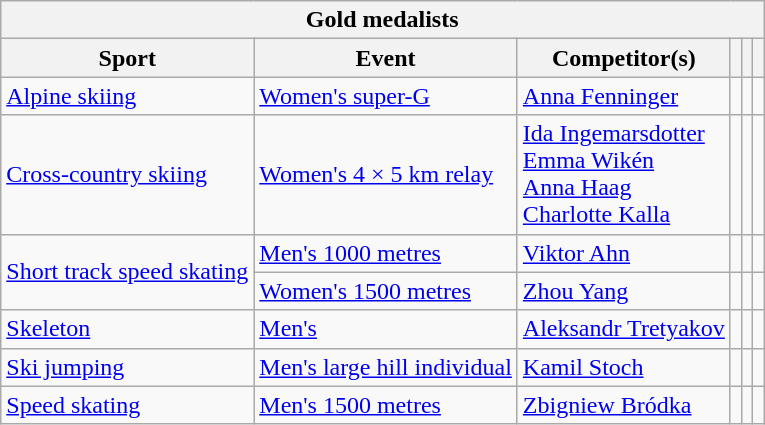<table class="wikitable">
<tr>
<th colspan="6">Gold medalists</th>
</tr>
<tr>
<th>Sport</th>
<th>Event</th>
<th>Competitor(s)</th>
<th></th>
<th></th>
<th></th>
</tr>
<tr>
<td><a href='#'>Alpine skiing</a></td>
<td><a href='#'>Women's super-G</a></td>
<td><a href='#'>Anna Fenninger</a></td>
<td></td>
<td></td>
<td></td>
</tr>
<tr>
<td><a href='#'>Cross-country skiing</a></td>
<td><a href='#'>Women's 4 × 5 km relay</a></td>
<td><a href='#'>Ida Ingemarsdotter</a> <br> <a href='#'>Emma Wikén</a> <br> <a href='#'>Anna Haag</a> <br> <a href='#'>Charlotte Kalla</a></td>
<td></td>
<td></td>
<td></td>
</tr>
<tr>
<td rowspan="2"><a href='#'>Short track speed skating</a></td>
<td><a href='#'>Men's 1000 metres</a></td>
<td><a href='#'>Viktor Ahn</a></td>
<td></td>
<td></td>
<td></td>
</tr>
<tr>
<td><a href='#'>Women's 1500 metres</a></td>
<td><a href='#'>Zhou Yang</a></td>
<td></td>
<td></td>
<td></td>
</tr>
<tr>
<td><a href='#'>Skeleton</a></td>
<td><a href='#'>Men's</a></td>
<td><a href='#'>Aleksandr Tretyakov</a></td>
<td></td>
<td></td>
<td></td>
</tr>
<tr>
<td><a href='#'>Ski jumping</a></td>
<td><a href='#'>Men's large hill individual</a></td>
<td><a href='#'>Kamil Stoch</a></td>
<td></td>
<td></td>
<td></td>
</tr>
<tr>
<td><a href='#'>Speed skating</a></td>
<td><a href='#'>Men's 1500 metres</a></td>
<td><a href='#'>Zbigniew Bródka</a></td>
<td></td>
<td></td>
<td></td>
</tr>
</table>
